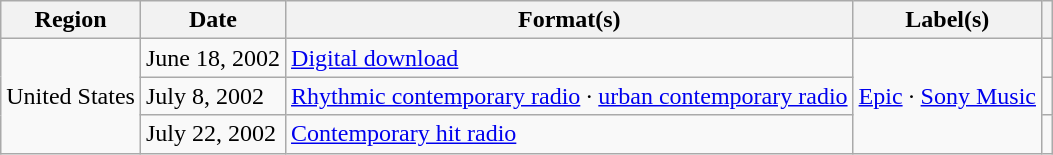<table class="wikitable plainrowheaders">
<tr>
<th scope="col">Region</th>
<th scope="col">Date</th>
<th scope="col">Format(s)</th>
<th scope="col">Label(s)</th>
<th scope="col"></th>
</tr>
<tr>
<td rowspan="3">United States</td>
<td>June 18, 2002</td>
<td><a href='#'>Digital download</a></td>
<td rowspan="3"><a href='#'>Epic</a> · <a href='#'>Sony Music</a></td>
<td align="center"></td>
</tr>
<tr>
<td>July 8, 2002</td>
<td><a href='#'>Rhythmic contemporary radio</a> · <a href='#'>urban contemporary radio</a></td>
<td align="center"></td>
</tr>
<tr>
<td>July 22, 2002</td>
<td><a href='#'>Contemporary hit radio</a></td>
<td align="center"></td>
</tr>
</table>
